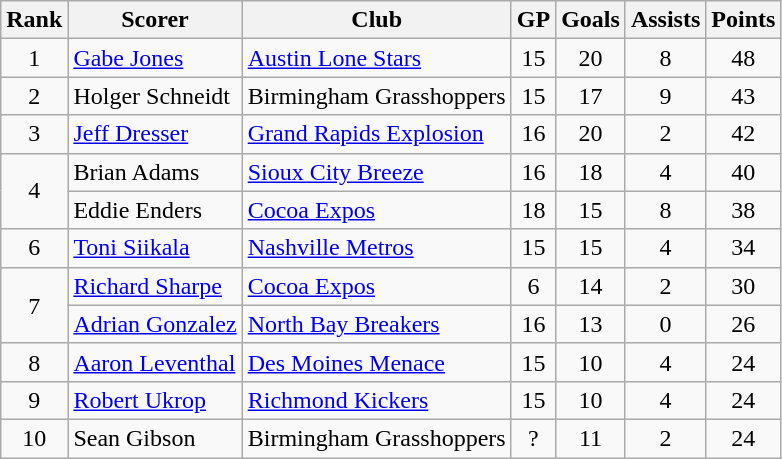<table class="wikitable">
<tr>
<th>Rank</th>
<th>Scorer</th>
<th>Club</th>
<th>GP</th>
<th>Goals</th>
<th>Assists</th>
<th>Points</th>
</tr>
<tr>
<td align=center>1</td>
<td><a href='#'>Gabe Jones</a></td>
<td><a href='#'>Austin Lone Stars</a></td>
<td align=center>15</td>
<td align=center>20</td>
<td align=center>8</td>
<td align=center>48</td>
</tr>
<tr>
<td align=center>2</td>
<td>Holger Schneidt</td>
<td>Birmingham Grasshoppers</td>
<td align=center>15</td>
<td align=center>17</td>
<td align=center>9</td>
<td align=center>43</td>
</tr>
<tr>
<td align=center>3</td>
<td><a href='#'>Jeff Dresser</a></td>
<td><a href='#'>Grand Rapids Explosion</a></td>
<td align=center>16</td>
<td align=center>20</td>
<td align=center>2</td>
<td align=center>42</td>
</tr>
<tr>
<td rowspan=2 align=center>4</td>
<td>Brian Adams</td>
<td><a href='#'>Sioux City Breeze</a></td>
<td align=center>16</td>
<td align=center>18</td>
<td align=center>4</td>
<td align=center>40</td>
</tr>
<tr>
<td>Eddie Enders</td>
<td><a href='#'>Cocoa Expos</a></td>
<td align=center>18</td>
<td align=center>15</td>
<td align=center>8</td>
<td align=center>38</td>
</tr>
<tr>
<td align=center>6</td>
<td><a href='#'>Toni Siikala</a></td>
<td><a href='#'>Nashville Metros</a></td>
<td align=center>15</td>
<td align=center>15</td>
<td align=center>4</td>
<td align=center>34</td>
</tr>
<tr>
<td rowspan=2 align=center>7</td>
<td><a href='#'>Richard Sharpe</a></td>
<td><a href='#'>Cocoa Expos</a></td>
<td align=center>6</td>
<td align=center>14</td>
<td align=center>2</td>
<td align=center>30</td>
</tr>
<tr>
<td><a href='#'>Adrian Gonzalez</a></td>
<td><a href='#'>North Bay Breakers</a></td>
<td align=center>16</td>
<td align=center>13</td>
<td align=center>0</td>
<td align=center>26</td>
</tr>
<tr>
<td align=center>8</td>
<td><a href='#'>Aaron Leventhal</a></td>
<td><a href='#'>Des Moines Menace</a></td>
<td align=center>15</td>
<td align=center>10</td>
<td align=center>4</td>
<td align=center>24</td>
</tr>
<tr>
<td align=center>9</td>
<td><a href='#'>Robert Ukrop</a></td>
<td><a href='#'>Richmond Kickers</a></td>
<td align=center>15</td>
<td align=center>10</td>
<td align=center>4</td>
<td align=center>24</td>
</tr>
<tr>
<td align=center>10</td>
<td>Sean Gibson</td>
<td>Birmingham Grasshoppers</td>
<td align=center>?</td>
<td align=center>11</td>
<td align=center>2</td>
<td align=center>24</td>
</tr>
</table>
